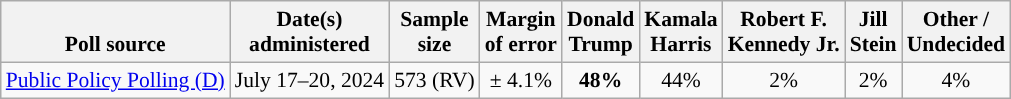<table class="wikitable sortable mw-datatable" style="font-size:90%;text-align:center;line-height:17px">
<tr valign=bottom>
<th>Poll source</th>
<th>Date(s)<br>administered</th>
<th>Sample<br>size</th>
<th>Margin<br>of error</th>
<th class="unsortable">Donald<br>Trump<br></th>
<th class="unsortable">Kamala<br>Harris<br></th>
<th class="unsortable">Robert F.<br>Kennedy Jr.<br></th>
<th class="unsortable">Jill<br>Stein<br></th>
<th class="unsortable">Other /<br>Undecided</th>
</tr>
<tr>
<td style="text-align:left;"><a href='#'>Public Policy Polling (D)</a></td>
<td data-sort-value="2024-07-21">July 17–20, 2024</td>
<td>573 (RV)</td>
<td>± 4.1%</td>
<td style="background-color:"><strong>48%</strong></td>
<td>44%</td>
<td>2%</td>
<td>2%</td>
<td>4%</td>
</tr>
</table>
